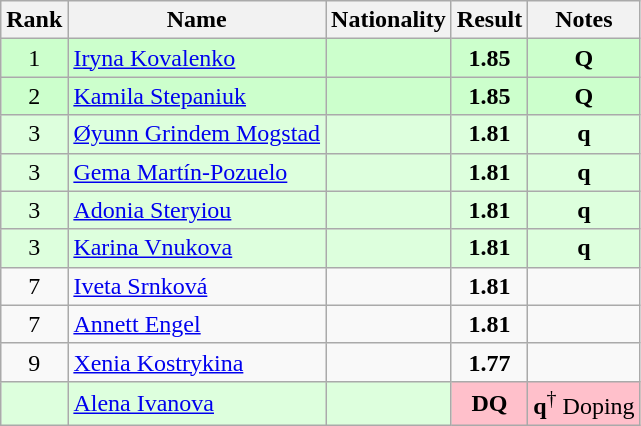<table class="wikitable sortable" style="text-align:center">
<tr>
<th>Rank</th>
<th>Name</th>
<th>Nationality</th>
<th>Result</th>
<th>Notes</th>
</tr>
<tr bgcolor=ccffcc>
<td>1</td>
<td align=left><a href='#'>Iryna Kovalenko</a></td>
<td align=left></td>
<td><strong>1.85</strong></td>
<td><strong>Q</strong></td>
</tr>
<tr bgcolor=ccffcc>
<td>2</td>
<td align=left><a href='#'>Kamila Stepaniuk</a></td>
<td align=left></td>
<td><strong>1.85</strong></td>
<td><strong>Q</strong></td>
</tr>
<tr bgcolor=ddffdd>
<td>3</td>
<td align=left><a href='#'>Øyunn Grindem Mogstad</a></td>
<td align=left></td>
<td><strong>1.81</strong></td>
<td><strong>q</strong></td>
</tr>
<tr bgcolor=ddffdd>
<td>3</td>
<td align=left><a href='#'>Gema Martín-Pozuelo</a></td>
<td align=left></td>
<td><strong>1.81</strong></td>
<td><strong>q</strong></td>
</tr>
<tr bgcolor=ddffdd>
<td>3</td>
<td align=left><a href='#'>Adonia Steryiou</a></td>
<td align=left></td>
<td><strong>1.81</strong></td>
<td><strong>q</strong></td>
</tr>
<tr bgcolor=ddffdd>
<td>3</td>
<td align=left><a href='#'>Karina Vnukova</a></td>
<td align=left></td>
<td><strong>1.81</strong></td>
<td><strong>q</strong></td>
</tr>
<tr>
<td>7</td>
<td align=left><a href='#'>Iveta Srnková</a></td>
<td align=left></td>
<td><strong>1.81</strong></td>
<td></td>
</tr>
<tr>
<td>7</td>
<td align=left><a href='#'>Annett Engel</a></td>
<td align=left></td>
<td><strong>1.81</strong></td>
<td></td>
</tr>
<tr>
<td>9</td>
<td align=left><a href='#'>Xenia Kostrykina</a></td>
<td align=left></td>
<td><strong>1.77</strong></td>
<td></td>
</tr>
<tr bgcolor=ddffdd>
<td></td>
<td align=left><a href='#'>Alena Ivanova</a></td>
<td align=left></td>
<td bgcolor=pink><strong>DQ</strong></td>
<td bgcolor=pink><strong>q</strong><sup>†</sup> Doping</td>
</tr>
</table>
